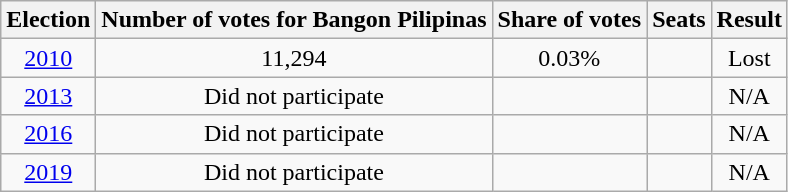<table class="sortable wikitable" style="text-align:center">
<tr>
<th>Election</th>
<th>Number of votes for Bangon Pilipinas</th>
<th>Share of votes</th>
<th>Seats</th>
<th>Result</th>
</tr>
<tr>
<td><a href='#'>2010</a></td>
<td>11,294</td>
<td>0.03%</td>
<td></td>
<td>Lost</td>
</tr>
<tr>
<td><a href='#'>2013</a></td>
<td>Did not participate</td>
<td></td>
<td></td>
<td>N/A</td>
</tr>
<tr>
<td><a href='#'>2016</a></td>
<td>Did not participate</td>
<td></td>
<td></td>
<td>N/A</td>
</tr>
<tr>
<td><a href='#'>2019</a></td>
<td>Did not participate</td>
<td></td>
<td></td>
<td>N/A</td>
</tr>
</table>
